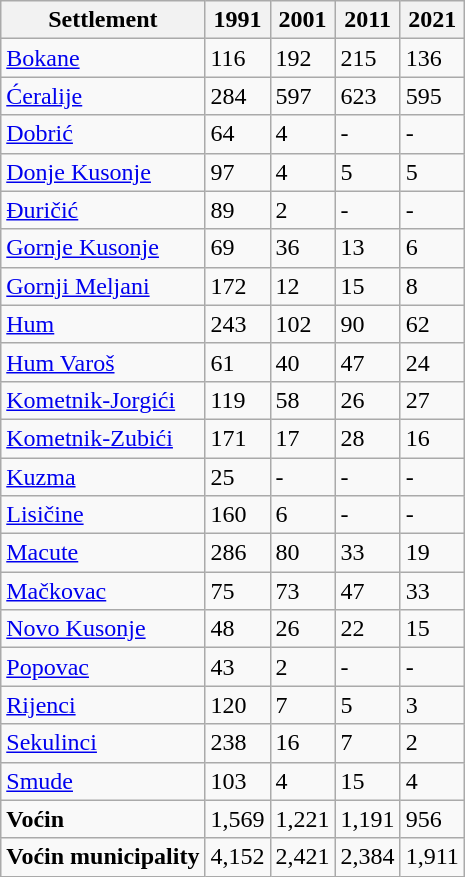<table class="wikitable">
<tr>
<th>Settlement</th>
<th>1991</th>
<th>2001</th>
<th>2011</th>
<th>2021</th>
</tr>
<tr>
<td><a href='#'>Bokane</a></td>
<td>116</td>
<td>192</td>
<td>215</td>
<td>136</td>
</tr>
<tr>
<td><a href='#'>Ćeralije</a></td>
<td>284</td>
<td>597</td>
<td>623</td>
<td>595</td>
</tr>
<tr>
<td><a href='#'>Dobrić</a></td>
<td>64</td>
<td>4</td>
<td>-</td>
<td>-</td>
</tr>
<tr>
<td><a href='#'>Donje Kusonje</a></td>
<td>97</td>
<td>4</td>
<td>5</td>
<td>5</td>
</tr>
<tr>
<td><a href='#'>Đuričić</a></td>
<td>89</td>
<td>2</td>
<td>-</td>
<td>-</td>
</tr>
<tr>
<td><a href='#'>Gornje Kusonje</a></td>
<td>69</td>
<td>36</td>
<td>13</td>
<td>6</td>
</tr>
<tr>
<td><a href='#'>Gornji Meljani</a></td>
<td>172</td>
<td>12</td>
<td>15</td>
<td>8</td>
</tr>
<tr>
<td><a href='#'>Hum</a></td>
<td>243</td>
<td>102</td>
<td>90</td>
<td>62</td>
</tr>
<tr>
<td><a href='#'>Hum Varoš</a></td>
<td>61</td>
<td>40</td>
<td>47</td>
<td>24</td>
</tr>
<tr>
<td><a href='#'>Kometnik-Jorgići</a></td>
<td>119</td>
<td>58</td>
<td>26</td>
<td>27</td>
</tr>
<tr>
<td><a href='#'>Kometnik-Zubići</a></td>
<td>171</td>
<td>17</td>
<td>28</td>
<td>16</td>
</tr>
<tr>
<td><a href='#'>Kuzma</a></td>
<td>25</td>
<td>-</td>
<td>-</td>
<td>-</td>
</tr>
<tr>
<td><a href='#'>Lisičine</a></td>
<td>160</td>
<td>6</td>
<td>-</td>
<td>-</td>
</tr>
<tr>
<td><a href='#'>Macute</a></td>
<td>286</td>
<td>80</td>
<td>33</td>
<td>19</td>
</tr>
<tr>
<td><a href='#'>Mačkovac</a></td>
<td>75</td>
<td>73</td>
<td>47</td>
<td>33</td>
</tr>
<tr>
<td><a href='#'>Novo Kusonje</a></td>
<td>48</td>
<td>26</td>
<td>22</td>
<td>15</td>
</tr>
<tr>
<td><a href='#'>Popovac</a></td>
<td>43</td>
<td>2</td>
<td>-</td>
<td>-</td>
</tr>
<tr>
<td><a href='#'>Rijenci</a></td>
<td>120</td>
<td>7</td>
<td>5</td>
<td>3</td>
</tr>
<tr>
<td><a href='#'>Sekulinci</a></td>
<td>238</td>
<td>16</td>
<td>7</td>
<td>2</td>
</tr>
<tr>
<td><a href='#'>Smude</a></td>
<td>103</td>
<td>4</td>
<td>15</td>
<td>4</td>
</tr>
<tr>
<td><strong>Voćin</strong></td>
<td>1,569</td>
<td>1,221</td>
<td>1,191</td>
<td>956</td>
</tr>
<tr>
<td><strong>Voćin municipality</strong></td>
<td>4,152</td>
<td>2,421</td>
<td>2,384</td>
<td>1,911</td>
</tr>
</table>
